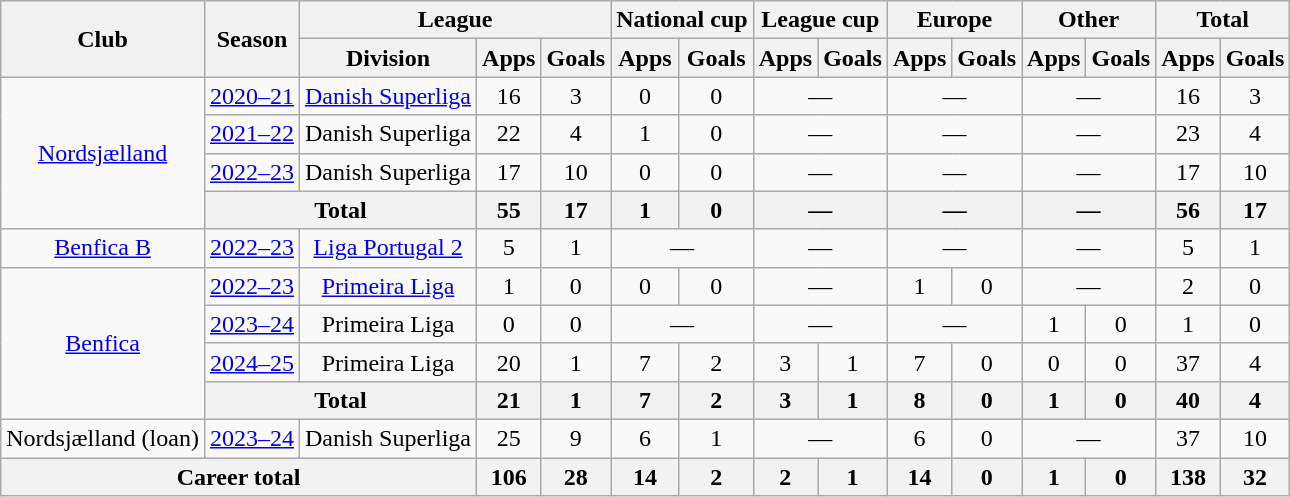<table class="wikitable" style="text-align:center">
<tr>
<th rowspan="2">Club</th>
<th rowspan="2">Season</th>
<th colspan="3">League</th>
<th colspan="2">National cup</th>
<th colspan="2">League cup</th>
<th colspan="2">Europe</th>
<th colspan="2">Other</th>
<th colspan="2">Total</th>
</tr>
<tr>
<th>Division</th>
<th>Apps</th>
<th>Goals</th>
<th>Apps</th>
<th>Goals</th>
<th>Apps</th>
<th>Goals</th>
<th>Apps</th>
<th>Goals</th>
<th>Apps</th>
<th>Goals</th>
<th>Apps</th>
<th>Goals</th>
</tr>
<tr>
<td rowspan="4"><a href='#'>Nordsjælland</a></td>
<td><a href='#'>2020–21</a></td>
<td><a href='#'>Danish Superliga</a></td>
<td>16</td>
<td>3</td>
<td>0</td>
<td>0</td>
<td colspan="2">—</td>
<td colspan="2">—</td>
<td colspan="2">—</td>
<td>16</td>
<td>3</td>
</tr>
<tr>
<td><a href='#'>2021–22</a></td>
<td>Danish Superliga</td>
<td>22</td>
<td>4</td>
<td>1</td>
<td>0</td>
<td colspan="2">—</td>
<td colspan="2">—</td>
<td colspan="2">—</td>
<td>23</td>
<td>4</td>
</tr>
<tr>
<td><a href='#'>2022–23</a></td>
<td>Danish Superliga</td>
<td>17</td>
<td>10</td>
<td>0</td>
<td>0</td>
<td colspan="2">—</td>
<td colspan="2">—</td>
<td colspan="2">—</td>
<td>17</td>
<td>10</td>
</tr>
<tr>
<th colspan="2">Total</th>
<th>55</th>
<th>17</th>
<th>1</th>
<th>0</th>
<th colspan="2">—</th>
<th colspan="2">—</th>
<th colspan="2">—</th>
<th>56</th>
<th>17</th>
</tr>
<tr>
<td><a href='#'>Benfica B</a></td>
<td><a href='#'>2022–23</a></td>
<td><a href='#'>Liga Portugal 2</a></td>
<td>5</td>
<td>1</td>
<td colspan="2">—</td>
<td colspan="2">—</td>
<td colspan="2">—</td>
<td colspan="2">—</td>
<td>5</td>
<td>1</td>
</tr>
<tr>
<td rowspan="4"><a href='#'>Benfica</a></td>
<td><a href='#'>2022–23</a></td>
<td><a href='#'>Primeira Liga</a></td>
<td>1</td>
<td>0</td>
<td>0</td>
<td>0</td>
<td colspan="2">—</td>
<td>1</td>
<td>0</td>
<td colspan="2">—</td>
<td>2</td>
<td>0</td>
</tr>
<tr>
<td><a href='#'>2023–24</a></td>
<td>Primeira Liga</td>
<td>0</td>
<td>0</td>
<td colspan="2">—</td>
<td colspan="2">—</td>
<td colspan="2">—</td>
<td>1</td>
<td>0</td>
<td>1</td>
<td>0</td>
</tr>
<tr>
<td><a href='#'>2024–25</a></td>
<td>Primeira Liga</td>
<td>20</td>
<td>1</td>
<td>7</td>
<td>2</td>
<td>3</td>
<td>1</td>
<td>7</td>
<td>0</td>
<td>0</td>
<td>0</td>
<td>37</td>
<td>4</td>
</tr>
<tr>
<th colspan="2">Total</th>
<th>21</th>
<th>1</th>
<th>7</th>
<th>2</th>
<th>3</th>
<th>1</th>
<th>8</th>
<th>0</th>
<th>1</th>
<th>0</th>
<th>40</th>
<th>4</th>
</tr>
<tr>
<td>Nordsjælland (loan)</td>
<td><a href='#'>2023–24</a></td>
<td>Danish Superliga</td>
<td>25</td>
<td>9</td>
<td>6</td>
<td>1</td>
<td colspan="2">—</td>
<td>6</td>
<td>0</td>
<td colspan="2">—</td>
<td>37</td>
<td>10</td>
</tr>
<tr>
<th colspan="3">Career total</th>
<th>106</th>
<th>28</th>
<th>14</th>
<th>2</th>
<th>2</th>
<th>1</th>
<th>14</th>
<th>0</th>
<th>1</th>
<th>0</th>
<th>138</th>
<th>32</th>
</tr>
</table>
